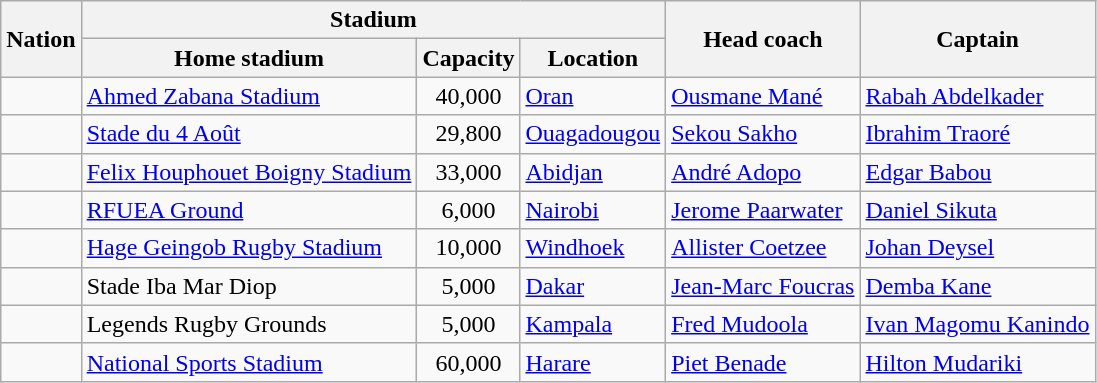<table class="wikitable">
<tr>
<th rowspan="2">Nation</th>
<th colspan="3">Stadium</th>
<th rowspan="2">Head coach</th>
<th rowspan="2">Captain</th>
</tr>
<tr>
<th>Home stadium</th>
<th>Capacity</th>
<th>Location</th>
</tr>
<tr>
<td></td>
<td><a href='#'>Ahmed Zabana Stadium</a></td>
<td align=center>40,000</td>
<td><a href='#'>Oran</a></td>
<td> <a href='#'>Ousmane Mané</a></td>
<td><a href='#'>Rabah Abdelkader</a></td>
</tr>
<tr>
<td></td>
<td><a href='#'>Stade du 4 Août</a></td>
<td align=center>29,800</td>
<td><a href='#'>Ouagadougou</a></td>
<td> <a href='#'>Sekou Sakho</a></td>
<td><a href='#'>Ibrahim Traoré</a></td>
</tr>
<tr>
<td></td>
<td><a href='#'>Felix Houphouet Boigny Stadium</a></td>
<td align=center>33,000</td>
<td><a href='#'>Abidjan</a></td>
<td> <a href='#'>André Adopo</a></td>
<td><a href='#'>Edgar Babou</a></td>
</tr>
<tr>
<td></td>
<td><a href='#'>RFUEA Ground</a></td>
<td align=center>6,000</td>
<td><a href='#'>Nairobi</a></td>
<td> <a href='#'>Jerome Paarwater</a></td>
<td><a href='#'>Daniel Sikuta</a></td>
</tr>
<tr>
<td></td>
<td><a href='#'>Hage Geingob Rugby Stadium</a></td>
<td align=center>10,000</td>
<td><a href='#'>Windhoek</a></td>
<td> <a href='#'>Allister Coetzee</a></td>
<td><a href='#'>Johan Deysel</a></td>
</tr>
<tr>
<td></td>
<td>Stade Iba Mar Diop</td>
<td align=center>5,000</td>
<td><a href='#'>Dakar</a></td>
<td> <a href='#'>Jean-Marc Foucras</a></td>
<td><a href='#'>Demba Kane</a></td>
</tr>
<tr>
<td></td>
<td>Legends Rugby Grounds</td>
<td align=center>5,000</td>
<td><a href='#'>Kampala</a></td>
<td> <a href='#'>Fred Mudoola</a></td>
<td><a href='#'>Ivan Magomu Kanindo</a></td>
</tr>
<tr>
<td></td>
<td><a href='#'>National Sports Stadium</a></td>
<td align=center>60,000</td>
<td><a href='#'>Harare</a></td>
<td> <a href='#'>Piet Benade</a></td>
<td><a href='#'>Hilton Mudariki</a></td>
</tr>
</table>
